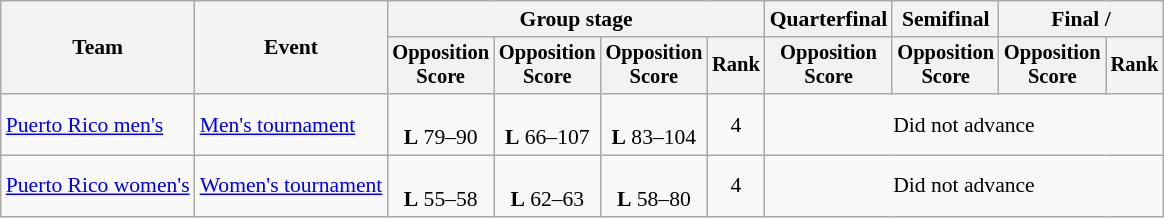<table class=wikitable style=font-size:90%;text-align:center>
<tr>
<th rowspan=2>Team</th>
<th rowspan=2>Event</th>
<th colspan=4>Group stage</th>
<th>Quarterfinal</th>
<th>Semifinal</th>
<th colspan=2>Final / </th>
</tr>
<tr style=font-size:95%>
<th>Opposition<br>Score</th>
<th>Opposition<br>Score</th>
<th>Opposition<br>Score</th>
<th>Rank</th>
<th>Opposition<br>Score</th>
<th>Opposition<br>Score</th>
<th>Opposition<br>Score</th>
<th>Rank</th>
</tr>
<tr>
<td align=left><a href='#'>Puerto Rico men's</a></td>
<td align=left><a href='#'>Men's tournament</a></td>
<td><br><strong>L</strong> 79–90</td>
<td><br><strong>L</strong> 66–107</td>
<td><br><strong>L</strong> 83–104</td>
<td>4</td>
<td colspan=4>Did not advance</td>
</tr>
<tr>
<td align=left><a href='#'>Puerto Rico women's</a></td>
<td align=left><a href='#'>Women's tournament</a></td>
<td><br><strong>L</strong> 55–58</td>
<td><br><strong>L</strong> 62–63</td>
<td><br> <strong>L</strong> 58–80</td>
<td>4</td>
<td colspan=4>Did not advance</td>
</tr>
</table>
